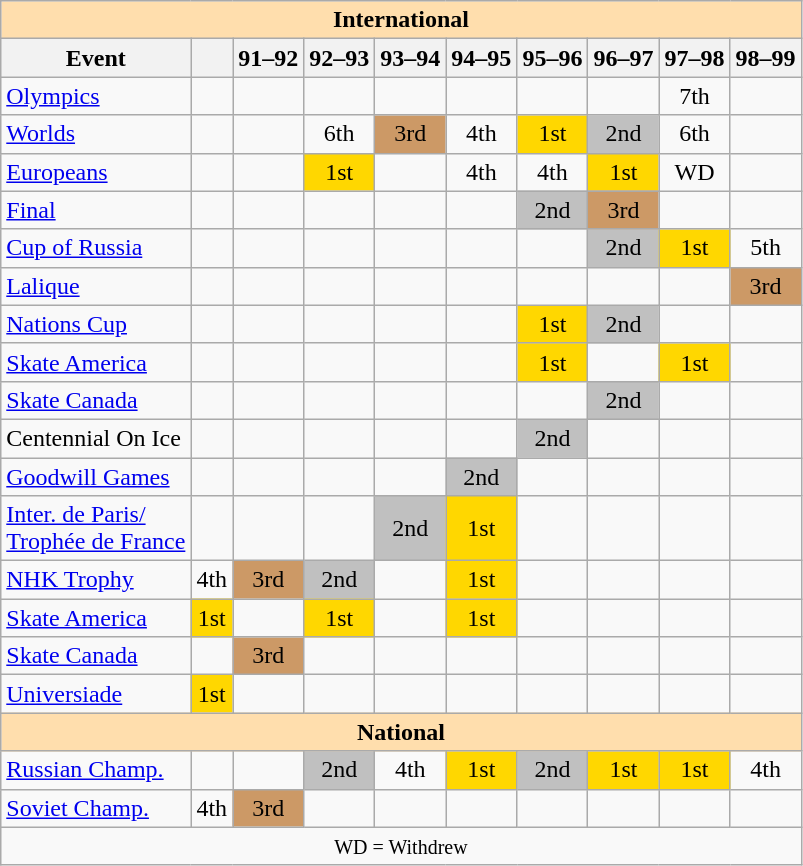<table class="wikitable" style="text-align:center">
<tr>
<th style="background-color: #ffdead; " colspan=10 align=center>International</th>
</tr>
<tr>
<th>Event</th>
<th></th>
<th>91–92</th>
<th>92–93</th>
<th>93–94</th>
<th>94–95</th>
<th>95–96</th>
<th>96–97</th>
<th>97–98</th>
<th>98–99</th>
</tr>
<tr>
<td align=left><a href='#'>Olympics</a></td>
<td></td>
<td></td>
<td></td>
<td></td>
<td></td>
<td></td>
<td></td>
<td>7th</td>
<td></td>
</tr>
<tr>
<td align=left><a href='#'>Worlds</a></td>
<td></td>
<td></td>
<td>6th</td>
<td bgcolor=cc9966>3rd</td>
<td>4th</td>
<td bgcolor=gold>1st</td>
<td bgcolor=silver>2nd</td>
<td>6th</td>
<td></td>
</tr>
<tr>
<td align=left><a href='#'>Europeans</a></td>
<td></td>
<td></td>
<td bgcolor=gold>1st</td>
<td></td>
<td>4th</td>
<td>4th</td>
<td bgcolor=gold>1st</td>
<td>WD</td>
<td></td>
</tr>
<tr>
<td align=left> <a href='#'>Final</a></td>
<td></td>
<td></td>
<td></td>
<td></td>
<td></td>
<td bgcolor=silver>2nd</td>
<td bgcolor=cc9966>3rd</td>
<td></td>
<td></td>
</tr>
<tr>
<td align=left> <a href='#'>Cup of Russia</a></td>
<td></td>
<td></td>
<td></td>
<td></td>
<td></td>
<td></td>
<td bgcolor=silver>2nd</td>
<td bgcolor=gold>1st</td>
<td>5th</td>
</tr>
<tr>
<td align=left> <a href='#'>Lalique</a></td>
<td></td>
<td></td>
<td></td>
<td></td>
<td></td>
<td></td>
<td></td>
<td></td>
<td bgcolor=cc9966>3rd</td>
</tr>
<tr>
<td align=left> <a href='#'>Nations Cup</a></td>
<td></td>
<td></td>
<td></td>
<td></td>
<td></td>
<td bgcolor=gold>1st</td>
<td bgcolor=silver>2nd</td>
<td></td>
<td></td>
</tr>
<tr>
<td align=left> <a href='#'>Skate America</a></td>
<td></td>
<td></td>
<td></td>
<td></td>
<td></td>
<td bgcolor=gold>1st</td>
<td></td>
<td bgcolor=gold>1st</td>
<td></td>
</tr>
<tr>
<td align=left> <a href='#'>Skate Canada</a></td>
<td></td>
<td></td>
<td></td>
<td></td>
<td></td>
<td></td>
<td bgcolor=silver>2nd</td>
<td></td>
<td></td>
</tr>
<tr>
<td align=left>Centennial On Ice</td>
<td></td>
<td></td>
<td></td>
<td></td>
<td></td>
<td bgcolor=silver>2nd</td>
<td></td>
<td></td>
<td></td>
</tr>
<tr>
<td align=left><a href='#'>Goodwill Games</a></td>
<td></td>
<td></td>
<td></td>
<td></td>
<td bgcolor=silver>2nd</td>
<td></td>
<td></td>
<td></td>
<td></td>
</tr>
<tr>
<td align=left><a href='#'>Inter. de Paris/<br>Trophée de France</a></td>
<td></td>
<td></td>
<td></td>
<td bgcolor=silver>2nd</td>
<td bgcolor=gold>1st</td>
<td></td>
<td></td>
<td></td>
<td></td>
</tr>
<tr>
<td align=left><a href='#'>NHK Trophy</a></td>
<td>4th</td>
<td bgcolor=cc9966>3rd</td>
<td bgcolor=silver>2nd</td>
<td></td>
<td bgcolor=gold>1st</td>
<td></td>
<td></td>
<td></td>
<td></td>
</tr>
<tr>
<td align=left><a href='#'>Skate America</a></td>
<td bgcolor=gold>1st</td>
<td></td>
<td bgcolor=gold>1st</td>
<td></td>
<td bgcolor=gold>1st</td>
<td></td>
<td></td>
<td></td>
<td></td>
</tr>
<tr>
<td align=left><a href='#'>Skate Canada</a></td>
<td></td>
<td bgcolor=cc9966>3rd</td>
<td></td>
<td></td>
<td></td>
<td></td>
<td></td>
<td></td>
<td></td>
</tr>
<tr>
<td align=left><a href='#'>Universiade</a></td>
<td bgcolor=gold>1st</td>
<td></td>
<td></td>
<td></td>
<td></td>
<td></td>
<td></td>
<td></td>
<td></td>
</tr>
<tr>
<th style="background-color: #ffdead; " colspan=10 align=center>National</th>
</tr>
<tr>
<td align=left><a href='#'>Russian Champ.</a></td>
<td></td>
<td></td>
<td bgcolor=silver>2nd</td>
<td>4th</td>
<td bgcolor=gold>1st</td>
<td bgcolor=silver>2nd</td>
<td bgcolor=gold>1st</td>
<td bgcolor=gold>1st</td>
<td>4th</td>
</tr>
<tr>
<td align=left><a href='#'>Soviet Champ.</a></td>
<td>4th</td>
<td bgcolor=cc9966>3rd</td>
<td></td>
<td></td>
<td></td>
<td></td>
<td></td>
<td></td>
<td></td>
</tr>
<tr>
<td colspan=10 align=center><small> WD = Withdrew </small></td>
</tr>
</table>
